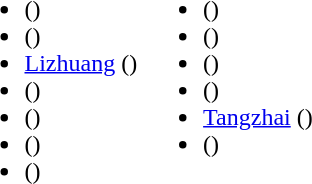<table>
<tr>
<td valign="top"><br><ul><li> ()</li><li> ()</li><li><a href='#'>Lizhuang</a> ()</li><li> ()</li><li> ()</li><li> ()</li><li> ()</li></ul></td>
<td valign="top"><br><ul><li> ()</li><li> ()</li><li> ()</li><li> ()</li><li><a href='#'>Tangzhai</a> ()</li><li> ()</li></ul></td>
</tr>
</table>
